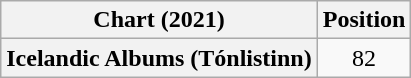<table class="wikitable plainrowheaders" style="text-align:center">
<tr>
<th scope="col">Chart (2021)</th>
<th scope="col">Position</th>
</tr>
<tr>
<th scope="row">Icelandic Albums (Tónlistinn)</th>
<td>82</td>
</tr>
</table>
